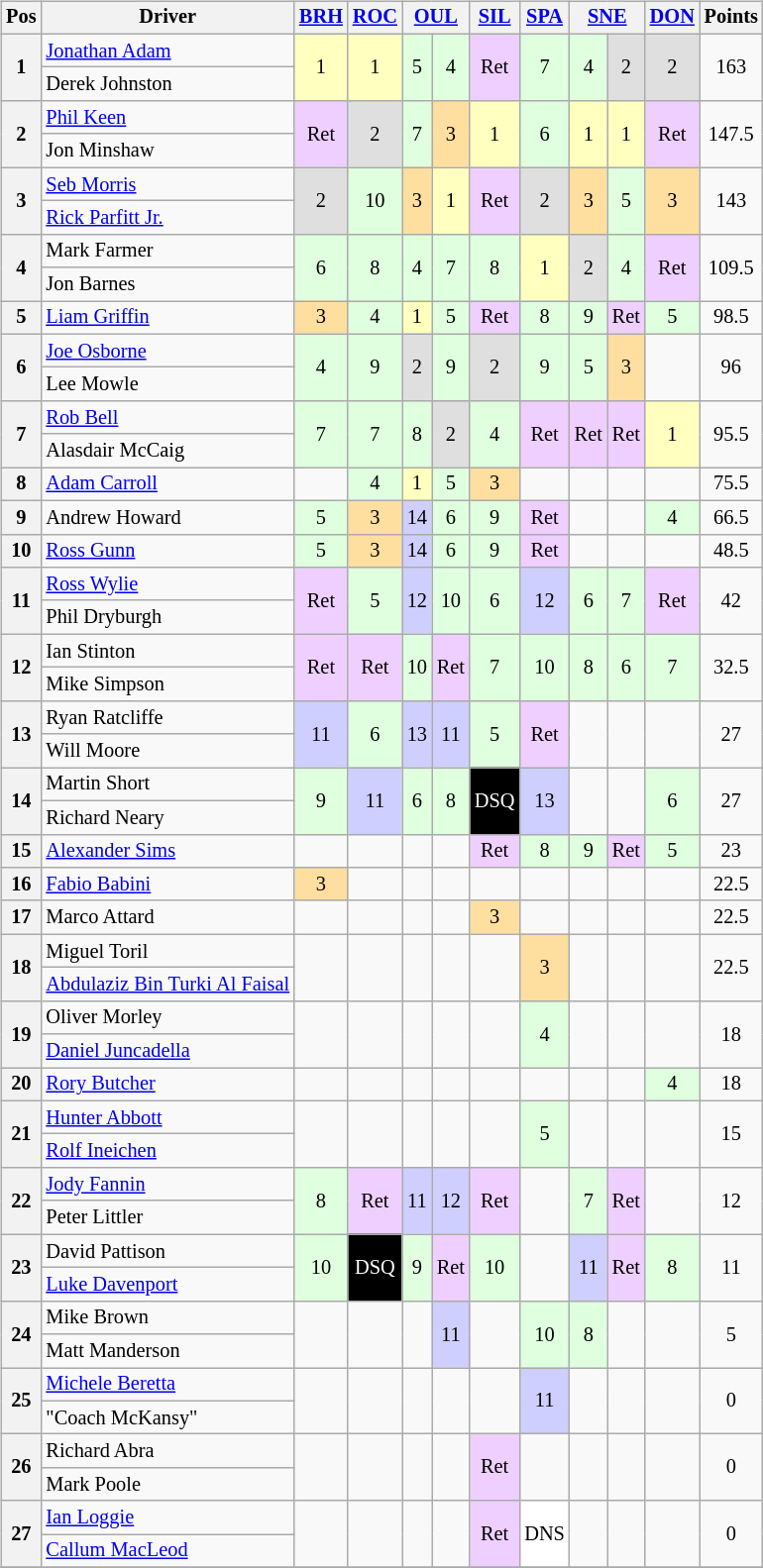<table>
<tr>
<td><br><table class="wikitable" style="font-size: 85%; text-align: center;">
<tr valign="top">
<th valign="middle">Pos</th>
<th valign="middle">Driver</th>
<th><a href='#'>BRH</a></th>
<th><a href='#'>ROC</a></th>
<th colspan=2><a href='#'>OUL</a></th>
<th><a href='#'>SIL</a></th>
<th><a href='#'>SPA</a></th>
<th colspan=2><a href='#'>SNE</a></th>
<th><a href='#'>DON</a></th>
<th valign="middle">Points</th>
</tr>
<tr>
<th rowspan=2>1</th>
<td align=left> <a href='#'>Jonathan Adam</a></td>
<td rowspan=2! style="background:#FFFFBF;">1</td>
<td rowspan=2! style="background:#FFFFBF;">1</td>
<td rowspan=2! style="background:#DFFFDF;">5</td>
<td rowspan=2! style="background:#DFFFDF;">4</td>
<td rowspan=2! style="background:#EFCFFF;">Ret</td>
<td rowspan=2! style="background:#DFFFDF;">7</td>
<td rowspan=2! style="background:#DFFFDF;">4</td>
<td rowspan=2! style="background:#DFDFDF;">2</td>
<td rowspan=2! style="background:#DFDFDF;">2</td>
<td rowspan=2>163</td>
</tr>
<tr>
<td align=left> Derek Johnston</td>
</tr>
<tr>
<th rowspan=2>2</th>
<td align=left> <a href='#'>Phil Keen</a></td>
<td rowspan=2! style="background:#EFCFFF;">Ret</td>
<td rowspan=2! style="background:#DFDFDF;">2</td>
<td rowspan=2! style="background:#DFFFDF;">7</td>
<td rowspan=2! style="background:#FFDF9F;">3</td>
<td rowspan=2! style="background:#FFFFBF;">1</td>
<td rowspan=2! style="background:#DFFFDF;">6</td>
<td rowspan=2! style="background:#FFFFBF;">1</td>
<td rowspan=2! style="background:#FFFFBF;">1</td>
<td rowspan=2! style="background:#EFCFFF;">Ret</td>
<td rowspan=2>147.5</td>
</tr>
<tr>
<td align=left> Jon Minshaw</td>
</tr>
<tr>
<th rowspan=2>3</th>
<td align=left> <a href='#'>Seb Morris</a></td>
<td rowspan=2! style="background:#DFDFDF;">2</td>
<td rowspan=2! style="background:#DFFFDF;">10</td>
<td rowspan=2! style="background:#FFDF9F;">3</td>
<td rowspan=2! style="background:#FFFFBF;">1</td>
<td rowspan=2! style="background:#EFCFFF;">Ret</td>
<td rowspan=2! style="background:#DFDFDF;">2</td>
<td rowspan=2! style="background:#FFDF9F;">3</td>
<td rowspan=2! style="background:#DFFFDF;">5</td>
<td rowspan=2! style="background:#FFDF9F;">3</td>
<td rowspan=2>143</td>
</tr>
<tr>
<td align=left> <a href='#'>Rick Parfitt Jr.</a></td>
</tr>
<tr>
<th rowspan=2>4</th>
<td align=left> Mark Farmer</td>
<td rowspan=2! style="background:#DFFFDF;">6</td>
<td rowspan=2! style="background:#DFFFDF;">8</td>
<td rowspan=2! style="background:#DFFFDF;">4</td>
<td rowspan=2! style="background:#DFFFDF;">7</td>
<td rowspan=2! style="background:#DFFFDF;">8</td>
<td rowspan=2! style="background:#FFFFBF;">1</td>
<td rowspan=2! style="background:#DFDFDF;">2</td>
<td rowspan=2! style="background:#DFFFDF;">4</td>
<td rowspan=2! style="background:#EFCFFF;">Ret</td>
<td rowspan=2>109.5</td>
</tr>
<tr>
<td align=left> Jon Barnes</td>
</tr>
<tr>
<th>5</th>
<td align=left> <a href='#'>Liam Griffin</a></td>
<td style="background:#FFDF9F;">3</td>
<td style="background:#DFFFDF;">4</td>
<td style="background:#FFFFBF;">1</td>
<td style="background:#DFFFDF;">5</td>
<td style="background:#EFCFFF;">Ret</td>
<td style="background:#DFFFDF;">8</td>
<td style="background:#DFFFDF;">9</td>
<td style="background:#EFCFFF;">Ret</td>
<td style="background:#DFFFDF;">5</td>
<td>98.5</td>
</tr>
<tr>
<th rowspan=2>6</th>
<td align=left> <a href='#'>Joe Osborne</a></td>
<td rowspan=2! style="background:#DFFFDF;">4</td>
<td rowspan=2! style="background:#DFFFDF;">9</td>
<td rowspan=2! style="background:#DFDFDF;">2</td>
<td rowspan=2! style="background:#DFFFDF;">9</td>
<td rowspan=2! style="background:#DFDFDF;">2</td>
<td rowspan=2! style="background:#DFFFDF;">9</td>
<td rowspan=2! style="background:#DFFFDF;">5</td>
<td rowspan=2! style="background:#FFDF9F;">3</td>
<td rowspan=2!></td>
<td rowspan=2>96</td>
</tr>
<tr>
<td align=left> Lee Mowle</td>
</tr>
<tr>
<th rowspan=2>7</th>
<td align=left> <a href='#'>Rob Bell</a></td>
<td rowspan=2! style="background:#DFFFDF;">7</td>
<td rowspan=2! style="background:#DFFFDF;">7</td>
<td rowspan=2! style="background:#DFFFDF;">8</td>
<td rowspan=2! style="background:#DFDFDF;">2</td>
<td rowspan=2! style="background:#DFFFDF;">4</td>
<td rowspan=2! style="background:#EFCFFF;">Ret</td>
<td rowspan=2! style="background:#EFCFFF;">Ret</td>
<td rowspan=2! style="background:#EFCFFF;">Ret</td>
<td rowspan=2! style="background:#FFFFBF;">1</td>
<td rowspan=2>95.5</td>
</tr>
<tr>
<td align=left> Alasdair McCaig</td>
</tr>
<tr>
<th>8</th>
<td align=left> <a href='#'>Adam Carroll</a></td>
<td></td>
<td style="background:#DFFFDF;">4</td>
<td style="background:#FFFFBF;">1</td>
<td style="background:#DFFFDF;">5</td>
<td style="background:#FFDF9F;">3</td>
<td></td>
<td></td>
<td></td>
<td></td>
<td>75.5</td>
</tr>
<tr>
<th>9</th>
<td align=left> Andrew Howard</td>
<td style="background:#DFFFDF;">5</td>
<td style="background:#FFDF9F;">3</td>
<td style="background:#CFCFFF;">14</td>
<td style="background:#DFFFDF;">6</td>
<td style="background:#DFFFDF;">9</td>
<td style="background:#EFCFFF;">Ret</td>
<td></td>
<td></td>
<td style="background:#DFFFDF;">4</td>
<td>66.5</td>
</tr>
<tr>
<th>10</th>
<td align=left> <a href='#'>Ross Gunn</a></td>
<td style="background:#DFFFDF;">5</td>
<td style="background:#FFDF9F;">3</td>
<td style="background:#CFCFFF;">14</td>
<td style="background:#DFFFDF;">6</td>
<td style="background:#DFFFDF;">9</td>
<td style="background:#EFCFFF;">Ret</td>
<td></td>
<td></td>
<td></td>
<td>48.5</td>
</tr>
<tr>
<th rowspan=2>11</th>
<td align=left> <a href='#'>Ross Wylie</a></td>
<td rowspan=2! style="background:#EFCFFF;">Ret</td>
<td rowspan=2! style="background:#DFFFDF;">5</td>
<td rowspan=2! style="background:#CFCFFF;">12</td>
<td rowspan=2! style="background:#DFFFDF;">10</td>
<td rowspan=2! style="background:#DFFFDF;">6</td>
<td rowspan=2! style="background:#CFCFFF;">12</td>
<td rowspan=2! style="background:#DFFFDF;">6</td>
<td rowspan=2! style="background:#DFFFDF;">7</td>
<td rowspan=2! style="background:#EFCFFF;">Ret</td>
<td rowspan=2>42</td>
</tr>
<tr>
<td align=left> Phil Dryburgh</td>
</tr>
<tr>
<th rowspan=2>12</th>
<td align=left> Ian Stinton</td>
<td rowspan=2! style="background:#EFCFFF;">Ret</td>
<td rowspan=2! style="background:#EFCFFF;">Ret</td>
<td rowspan=2! style="background:#DFFFDF;">10</td>
<td rowspan=2! style="background:#EFCFFF;">Ret</td>
<td rowspan=2! style="background:#DFFFDF;">7</td>
<td rowspan=2! style="background:#DFFFDF;">10</td>
<td rowspan=2! style="background:#DFFFDF;">8</td>
<td rowspan=2! style="background:#DFFFDF;">6</td>
<td rowspan=2! style="background:#DFFFDF;">7</td>
<td rowspan=2>32.5</td>
</tr>
<tr>
<td align=left> Mike Simpson</td>
</tr>
<tr>
<th rowspan=2>13</th>
<td align=left> Ryan Ratcliffe</td>
<td rowspan=2! style="background:#CFCFFF;">11</td>
<td rowspan=2! style="background:#DFFFDF;">6</td>
<td rowspan=2! style="background:#CFCFFF;">13</td>
<td rowspan=2! style="background:#CFCFFF;">11</td>
<td rowspan=2! style="background:#DFFFDF;">5</td>
<td rowspan=2! style="background:#EFCFFF;">Ret</td>
<td rowspan=2!></td>
<td rowspan=2!></td>
<td rowspan=2!></td>
<td rowspan=2>27</td>
</tr>
<tr>
<td align=left> Will Moore</td>
</tr>
<tr>
<th rowspan=2>14</th>
<td align=left> Martin Short</td>
<td rowspan=2! style="background:#DFFFDF;">9</td>
<td rowspan=2! style="background:#CFCFFF;">11</td>
<td rowspan=2! style="background:#DFFFDF;">6</td>
<td rowspan=2! style="background:#DFFFDF;">8</td>
<td rowspan=2! style="background:#000000; color:white;">DSQ</td>
<td rowspan=2! style="background:#CFCFFF;">13</td>
<td rowspan=2!></td>
<td rowspan=2!></td>
<td rowspan=2! style="background:#DFFFDF;">6</td>
<td rowspan=2>27</td>
</tr>
<tr>
<td align=left> Richard Neary</td>
</tr>
<tr>
<th>15</th>
<td align=left> <a href='#'>Alexander Sims</a></td>
<td></td>
<td></td>
<td></td>
<td></td>
<td style="background:#EFCFFF;">Ret</td>
<td style="background:#DFFFDF;">8</td>
<td style="background:#DFFFDF;">9</td>
<td style="background:#EFCFFF;">Ret</td>
<td style="background:#DFFFDF;">5</td>
<td>23</td>
</tr>
<tr>
<th>16</th>
<td align=left> <a href='#'>Fabio Babini</a></td>
<td style="background:#FFDF9F;">3</td>
<td></td>
<td></td>
<td></td>
<td></td>
<td></td>
<td></td>
<td></td>
<td></td>
<td>22.5</td>
</tr>
<tr>
<th>17</th>
<td align=left> Marco Attard</td>
<td></td>
<td></td>
<td></td>
<td></td>
<td style="background:#FFDF9F;">3</td>
<td></td>
<td></td>
<td></td>
<td></td>
<td>22.5</td>
</tr>
<tr>
<th rowspan=2>18</th>
<td align=left> Miguel Toril</td>
<td rowspan=2!></td>
<td rowspan=2!></td>
<td rowspan=2!></td>
<td rowspan=2!></td>
<td rowspan=2!></td>
<td rowspan=2! style="background:#FFDF9F;">3</td>
<td rowspan=2!></td>
<td rowspan=2!></td>
<td rowspan=2!></td>
<td rowspan=2>22.5</td>
</tr>
<tr>
<td align=left> <a href='#'>Abdulaziz Bin Turki Al Faisal</a></td>
</tr>
<tr>
<th rowspan=2>19</th>
<td align=left> Oliver Morley</td>
<td rowspan=2!></td>
<td rowspan=2!></td>
<td rowspan=2!></td>
<td rowspan=2!></td>
<td rowspan=2!></td>
<td rowspan=2! style="background:#DFFFDF;">4</td>
<td rowspan=2!></td>
<td rowspan=2!></td>
<td rowspan=2!></td>
<td rowspan=2>18</td>
</tr>
<tr>
<td align=left> <a href='#'>Daniel Juncadella</a></td>
</tr>
<tr>
<th>20</th>
<td align=left> <a href='#'>Rory Butcher</a></td>
<td></td>
<td></td>
<td></td>
<td></td>
<td></td>
<td></td>
<td></td>
<td></td>
<td style="background:#DFFFDF;">4</td>
<td>18</td>
</tr>
<tr>
<th rowspan=2>21</th>
<td align=left> <a href='#'>Hunter Abbott</a></td>
<td rowspan=2!></td>
<td rowspan=2!></td>
<td rowspan=2!></td>
<td rowspan=2!></td>
<td rowspan=2!></td>
<td rowspan=2! style="background:#DFFFDF;">5</td>
<td rowspan=2!></td>
<td rowspan=2!></td>
<td rowspan=2!></td>
<td rowspan=2>15</td>
</tr>
<tr>
<td align=left> <a href='#'>Rolf Ineichen</a></td>
</tr>
<tr>
<th rowspan=2>22</th>
<td align=left> <a href='#'>Jody Fannin</a></td>
<td rowspan=2! style="background:#DFFFDF;">8</td>
<td rowspan=2! style="background:#EFCFFF;">Ret</td>
<td rowspan=2! style="background:#CFCFFF;">11</td>
<td rowspan=2! style="background:#CFCFFF;">12</td>
<td rowspan=2! style="background:#EFCFFF;">Ret</td>
<td rowspan=2!></td>
<td rowspan=2! style="background:#DFFFDF;">7</td>
<td rowspan=2! style="background:#EFCFFF;">Ret</td>
<td rowspan=2!></td>
<td rowspan=2>12</td>
</tr>
<tr>
<td align=left> Peter Littler</td>
</tr>
<tr>
<th rowspan=2>23</th>
<td align=left> David Pattison</td>
<td rowspan=2! style="background:#DFFFDF;">10</td>
<td rowspan=2! style="background:#000000; color:white;">DSQ</td>
<td rowspan=2! style="background:#DFFFDF;">9</td>
<td rowspan=2! style="background:#EFCFFF;">Ret</td>
<td rowspan=2! style="background:#DFFFDF;">10</td>
<td rowspan=2!></td>
<td rowspan=2! style="background:#CFCFFF;">11</td>
<td rowspan=2! style="background:#EFCFFF;">Ret</td>
<td rowspan=2! style="background:#DFFFDF;">8</td>
<td rowspan=2>11</td>
</tr>
<tr>
<td align=left> <a href='#'>Luke Davenport</a></td>
</tr>
<tr>
<th rowspan=2>24</th>
<td align=left> Mike Brown</td>
<td rowspan=2!></td>
<td rowspan=2!></td>
<td rowspan=2!></td>
<td rowspan=2! style="background:#CFCFFF;">11</td>
<td rowspan=2!></td>
<td rowspan=2! style="background:#DFFFDF;">10</td>
<td rowspan=2! style="background:#DFFFDF;">8</td>
<td rowspan=2!></td>
<td rowspan=2!></td>
<td rowspan=2>5</td>
</tr>
<tr>
<td align=left> Matt Manderson</td>
</tr>
<tr>
<th rowspan=2>25</th>
<td align=left> <a href='#'>Michele Beretta</a></td>
<td rowspan=2!></td>
<td rowspan=2!></td>
<td rowspan=2!></td>
<td rowspan=2!></td>
<td rowspan=2!></td>
<td rowspan=2! style="background:#CFCFFF;">11</td>
<td rowspan=2!></td>
<td rowspan=2!></td>
<td rowspan=2!></td>
<td rowspan=2>0</td>
</tr>
<tr>
<td align=left> "Coach McKansy"</td>
</tr>
<tr>
<th rowspan=2>26</th>
<td align=left> Richard Abra</td>
<td rowspan=2!></td>
<td rowspan=2!></td>
<td rowspan=2!></td>
<td rowspan=2!></td>
<td rowspan=2! style="background:#EFCFFF;">Ret</td>
<td rowspan=2!></td>
<td rowspan=2!></td>
<td rowspan=2!></td>
<td rowspan=2!></td>
<td rowspan=2>0</td>
</tr>
<tr>
<td align=left> Mark Poole</td>
</tr>
<tr>
<th rowspan=2>27</th>
<td align=left> <a href='#'>Ian Loggie</a></td>
<td rowspan=2!></td>
<td rowspan=2!></td>
<td rowspan=2!></td>
<td rowspan=2!></td>
<td rowspan=2! style="background:#EFCFFF;">Ret</td>
<td rowspan=2! style="background:#FFFFFF;">DNS</td>
<td rowspan=2!></td>
<td rowspan=2!></td>
<td rowspan=2!></td>
<td rowspan=2>0</td>
</tr>
<tr>
<td align=left> <a href='#'>Callum MacLeod</a></td>
</tr>
<tr>
</tr>
</table>
</td>
<td valign="top"><br></td>
</tr>
</table>
